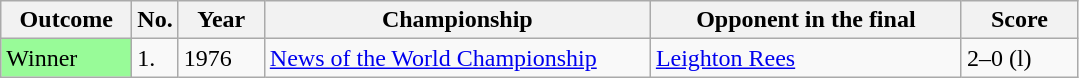<table class="sortable wikitable">
<tr>
<th style="width:80px;">Outcome</th>
<th style="width:20px;">No.</th>
<th style="width:50px;">Year</th>
<th style="width:250px;">Championship</th>
<th style="width:200px;">Opponent in the final</th>
<th style="width:70px;">Score</th>
</tr>
<tr>
<td style="background:#98FB98;">Winner</td>
<td>1.</td>
<td>1976</td>
<td><a href='#'>News of the World Championship</a></td>
<td> <a href='#'>Leighton Rees</a></td>
<td>2–0 (l)</td>
</tr>
</table>
